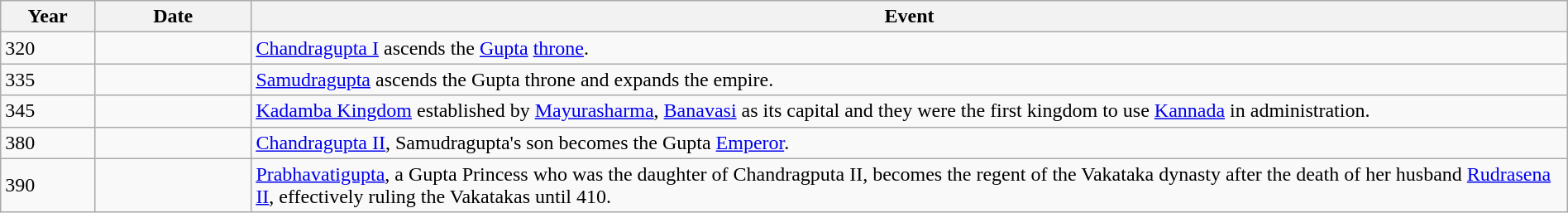<table class="wikitable" style="width:100%">
<tr>
<th style="width:6%">Year</th>
<th style="width:10%">Date</th>
<th>Event</th>
</tr>
<tr>
<td>320</td>
<td></td>
<td><a href='#'>Chandragupta I</a> ascends the <a href='#'>Gupta</a> <a href='#'>throne</a>.</td>
</tr>
<tr>
<td>335</td>
<td></td>
<td><a href='#'>Samudragupta</a> ascends the Gupta throne and expands the empire.</td>
</tr>
<tr>
<td>345</td>
<td></td>
<td><a href='#'>Kadamba Kingdom</a> established by <a href='#'>Mayurasharma</a>, <a href='#'>Banavasi</a> as its capital and they were the first kingdom to use <a href='#'>Kannada</a> in administration.</td>
</tr>
<tr>
<td>380</td>
<td></td>
<td><a href='#'>Chandragupta II</a>, Samudragupta's son becomes the Gupta <a href='#'>Emperor</a>.</td>
</tr>
<tr>
<td>390</td>
<td></td>
<td><a href='#'>Prabhavatigupta</a>, a Gupta Princess who was the daughter of Chandragputa II, becomes the regent of the Vakataka dynasty after the death of her husband <a href='#'>Rudrasena II</a>, effectively ruling the Vakatakas until 410.</td>
</tr>
</table>
